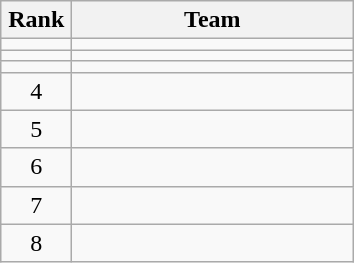<table class="wikitable" style="text-align: center;">
<tr>
<th width=40>Rank</th>
<th width=180>Team</th>
</tr>
<tr align=center>
<td></td>
<td style="text-align:left;"></td>
</tr>
<tr align=center>
<td></td>
<td style="text-align:left;"></td>
</tr>
<tr align=center>
<td></td>
<td style="text-align:left;"></td>
</tr>
<tr align=center>
<td>4</td>
<td style="text-align:left;"></td>
</tr>
<tr align=center>
<td>5</td>
<td style="text-align:left;"></td>
</tr>
<tr align=center>
<td>6</td>
<td style="text-align:left;"></td>
</tr>
<tr align=center>
<td>7</td>
<td style="text-align:left;"></td>
</tr>
<tr align=center>
<td>8</td>
<td style="text-align:left;"></td>
</tr>
</table>
